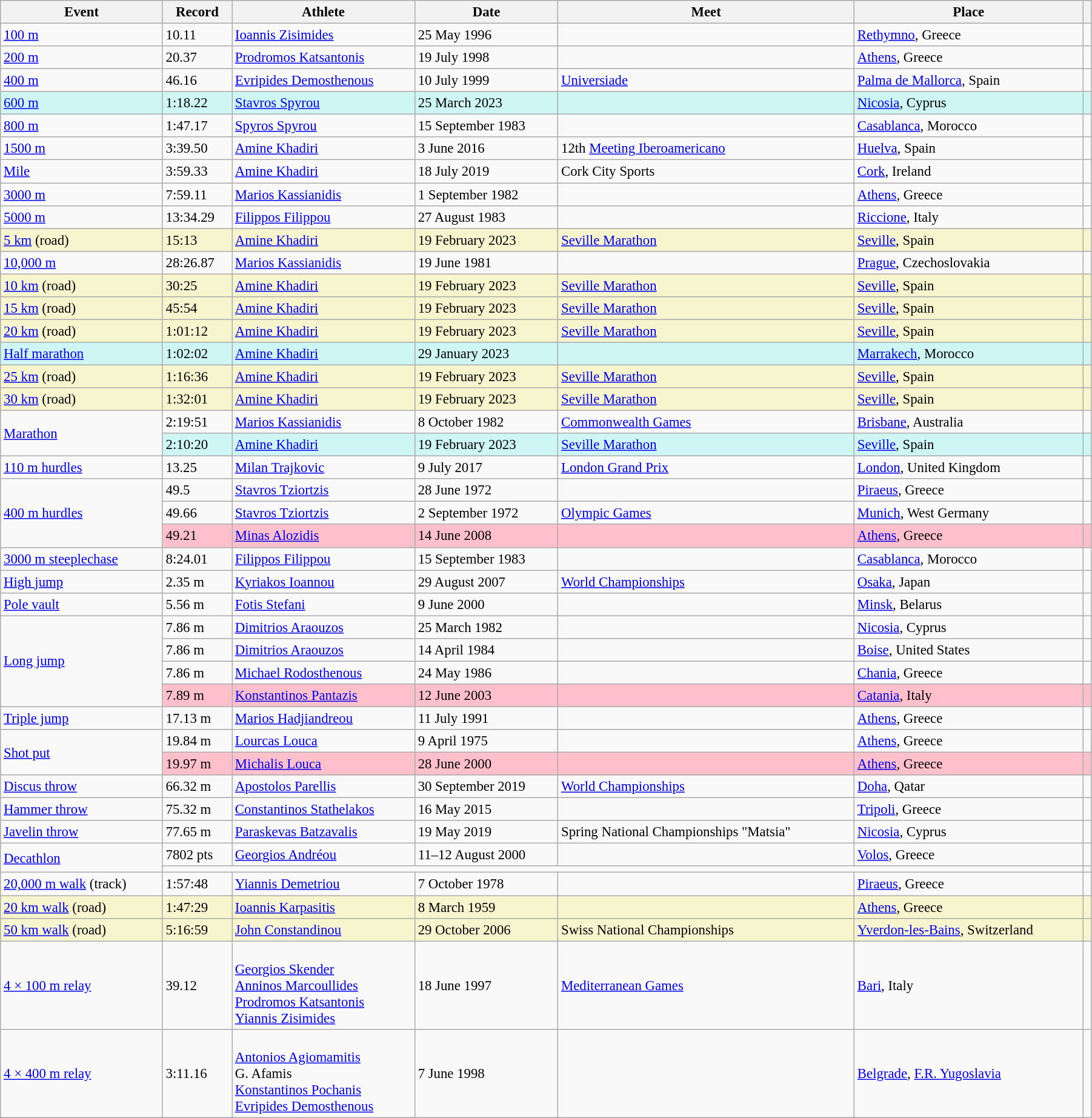<table class="wikitable" style="font-size:95%; width: 95%;">
<tr>
<th>Event</th>
<th>Record</th>
<th>Athlete</th>
<th>Date</th>
<th>Meet</th>
<th>Place</th>
<th></th>
</tr>
<tr>
<td><a href='#'>100 m</a></td>
<td>10.11 </td>
<td><a href='#'>Ioannis Zisimides</a></td>
<td>25 May 1996</td>
<td></td>
<td><a href='#'>Rethymno</a>, Greece</td>
<td></td>
</tr>
<tr>
<td><a href='#'>200 m</a></td>
<td>20.37 </td>
<td><a href='#'>Prodromos Katsantonis</a></td>
<td>19 July 1998</td>
<td></td>
<td><a href='#'>Athens</a>, Greece</td>
<td></td>
</tr>
<tr>
<td><a href='#'>400 m</a></td>
<td>46.16</td>
<td><a href='#'>Evripides Demosthenous</a></td>
<td>10 July 1999</td>
<td><a href='#'>Universiade</a></td>
<td><a href='#'>Palma de Mallorca</a>, Spain</td>
<td></td>
</tr>
<tr bgcolor=#CEF6F5>
<td><a href='#'>600 m</a></td>
<td>1:18.22</td>
<td><a href='#'>Stavros Spyrou</a></td>
<td>25 March 2023</td>
<td></td>
<td><a href='#'>Nicosia</a>, Cyprus</td>
<td></td>
</tr>
<tr>
<td><a href='#'>800 m</a></td>
<td>1:47.17</td>
<td><a href='#'>Spyros Spyrou</a></td>
<td>15 September 1983</td>
<td></td>
<td><a href='#'>Casablanca</a>, Morocco</td>
<td></td>
</tr>
<tr>
<td><a href='#'>1500 m</a></td>
<td>3:39.50</td>
<td><a href='#'>Amine Khadiri</a></td>
<td>3 June 2016</td>
<td>12th <a href='#'>Meeting Iberoamericano</a></td>
<td><a href='#'>Huelva</a>, Spain</td>
<td></td>
</tr>
<tr>
<td><a href='#'>Mile</a></td>
<td>3:59.33</td>
<td><a href='#'>Amine Khadiri</a></td>
<td>18 July 2019</td>
<td>Cork City Sports</td>
<td><a href='#'>Cork</a>, Ireland</td>
<td></td>
</tr>
<tr>
<td><a href='#'>3000 m</a></td>
<td>7:59.11</td>
<td><a href='#'>Marios Kassianidis</a></td>
<td>1 September 1982</td>
<td></td>
<td><a href='#'>Athens</a>, Greece</td>
<td></td>
</tr>
<tr>
<td><a href='#'>5000 m</a></td>
<td>13:34.29</td>
<td><a href='#'>Filippos Filippou</a></td>
<td>27 August 1983</td>
<td></td>
<td><a href='#'>Riccione</a>, Italy</td>
<td></td>
</tr>
<tr style="background:#f6F5CE;">
<td><a href='#'>5 km</a> (road)</td>
<td>15:13</td>
<td><a href='#'>Amine Khadiri</a></td>
<td>19 February 2023</td>
<td><a href='#'>Seville Marathon</a></td>
<td><a href='#'>Seville</a>, Spain</td>
<td></td>
</tr>
<tr>
<td><a href='#'>10,000 m</a></td>
<td>28:26.87</td>
<td><a href='#'>Marios Kassianidis</a></td>
<td>19 June 1981</td>
<td></td>
<td><a href='#'>Prague</a>, Czechoslovakia</td>
<td></td>
</tr>
<tr style="background:#f6F5CE;">
<td><a href='#'>10 km</a> (road)</td>
<td>30:25</td>
<td><a href='#'>Amine Khadiri</a></td>
<td>19 February 2023</td>
<td><a href='#'>Seville Marathon</a></td>
<td><a href='#'>Seville</a>, Spain</td>
<td></td>
</tr>
<tr style="background:#f6F5CE;">
<td><a href='#'>15 km</a> (road)</td>
<td>45:54</td>
<td><a href='#'>Amine Khadiri</a></td>
<td>19 February 2023</td>
<td><a href='#'>Seville Marathon</a></td>
<td><a href='#'>Seville</a>, Spain</td>
<td></td>
</tr>
<tr style="background:#f6F5CE;">
<td><a href='#'>20 km</a> (road)</td>
<td>1:01:12</td>
<td><a href='#'>Amine Khadiri</a></td>
<td>19 February 2023</td>
<td><a href='#'>Seville Marathon</a></td>
<td><a href='#'>Seville</a>, Spain</td>
<td></td>
</tr>
<tr bgcolor=#CEF6F5>
<td><a href='#'>Half marathon</a></td>
<td>1:02:02</td>
<td><a href='#'>Amine Khadiri</a></td>
<td>29 January 2023</td>
<td></td>
<td><a href='#'>Marrakech</a>, Morocco</td>
<td></td>
</tr>
<tr style="background:#f6F5CE;">
<td><a href='#'>25 km</a> (road)</td>
<td>1:16:36</td>
<td><a href='#'>Amine Khadiri</a></td>
<td>19 February 2023</td>
<td><a href='#'>Seville Marathon</a></td>
<td><a href='#'>Seville</a>, Spain</td>
<td></td>
</tr>
<tr style="background:#f6F5CE;">
<td><a href='#'>30 km</a> (road)</td>
<td>1:32:01</td>
<td><a href='#'>Amine Khadiri</a></td>
<td>19 February 2023</td>
<td><a href='#'>Seville Marathon</a></td>
<td><a href='#'>Seville</a>, Spain</td>
<td></td>
</tr>
<tr>
<td rowspan=2><a href='#'>Marathon</a></td>
<td>2:19:51</td>
<td><a href='#'>Marios Kassianidis</a></td>
<td>8 October 1982</td>
<td><a href='#'>Commonwealth Games</a></td>
<td><a href='#'>Brisbane</a>, Australia</td>
<td></td>
</tr>
<tr bgcolor=#CEF6F5>
<td>2:10:20</td>
<td><a href='#'>Amine Khadiri</a></td>
<td>19 February 2023</td>
<td><a href='#'>Seville Marathon</a></td>
<td><a href='#'>Seville</a>, Spain</td>
<td></td>
</tr>
<tr>
<td><a href='#'>110 m hurdles</a></td>
<td>13.25 </td>
<td><a href='#'>Milan Trajkovic</a></td>
<td>9 July 2017</td>
<td><a href='#'>London Grand Prix</a></td>
<td><a href='#'>London</a>, United Kingdom</td>
<td></td>
</tr>
<tr>
<td rowspan=3><a href='#'>400 m hurdles</a></td>
<td>49.5 </td>
<td><a href='#'>Stavros Tziortzis</a></td>
<td>28 June 1972</td>
<td></td>
<td><a href='#'>Piraeus</a>, Greece</td>
<td></td>
</tr>
<tr>
<td>49.66</td>
<td><a href='#'>Stavros Tziortzis</a></td>
<td>2 September 1972</td>
<td><a href='#'>Olympic Games</a></td>
<td><a href='#'>Munich</a>, West Germany</td>
<td></td>
</tr>
<tr style="background:pink">
<td>49.21</td>
<td><a href='#'>Minas Alozidis</a></td>
<td>14 June 2008</td>
<td></td>
<td><a href='#'>Athens</a>, Greece</td>
<td></td>
</tr>
<tr>
<td><a href='#'>3000 m steeplechase</a></td>
<td>8:24.01</td>
<td><a href='#'>Filippos Filippou</a></td>
<td>15 September 1983</td>
<td></td>
<td><a href='#'>Casablanca</a>, Morocco</td>
<td></td>
</tr>
<tr>
<td><a href='#'>High jump</a></td>
<td>2.35 m</td>
<td><a href='#'>Kyriakos Ioannou</a></td>
<td>29 August 2007</td>
<td><a href='#'>World Championships</a></td>
<td><a href='#'>Osaka</a>, Japan</td>
<td></td>
</tr>
<tr>
<td><a href='#'>Pole vault</a></td>
<td>5.56 m</td>
<td><a href='#'>Fotis Stefani</a></td>
<td>9 June 2000</td>
<td></td>
<td><a href='#'>Minsk</a>, Belarus</td>
<td></td>
</tr>
<tr>
<td rowspan=4><a href='#'>Long jump</a></td>
<td>7.86 m </td>
<td><a href='#'>Dimitrios Araouzos</a></td>
<td>25 March 1982</td>
<td></td>
<td><a href='#'>Nicosia</a>, Cyprus</td>
<td></td>
</tr>
<tr>
<td>7.86 m</td>
<td><a href='#'>Dimitrios Araouzos</a></td>
<td>14 April 1984</td>
<td></td>
<td><a href='#'>Boise</a>, United States</td>
<td></td>
</tr>
<tr>
<td>7.86 m</td>
<td><a href='#'>Michael Rodosthenous</a></td>
<td>24 May 1986</td>
<td></td>
<td><a href='#'>Chania</a>, Greece</td>
<td></td>
</tr>
<tr style="background:pink">
<td>7.89 m </td>
<td><a href='#'>Konstantinos Pantazis</a></td>
<td>12 June 2003</td>
<td></td>
<td><a href='#'>Catania</a>, Italy</td>
<td></td>
</tr>
<tr>
<td><a href='#'>Triple jump</a></td>
<td>17.13 m </td>
<td><a href='#'>Marios Hadjiandreou</a></td>
<td>11 July 1991</td>
<td></td>
<td><a href='#'>Athens</a>, Greece</td>
<td></td>
</tr>
<tr>
<td rowspan=2><a href='#'>Shot put</a></td>
<td>19.84 m</td>
<td><a href='#'>Lourcas Louca</a></td>
<td>9 April 1975</td>
<td></td>
<td><a href='#'>Athens</a>, Greece</td>
<td></td>
</tr>
<tr style="background:pink">
<td>19.97 m</td>
<td><a href='#'>Michalis Louca</a></td>
<td>28 June 2000</td>
<td></td>
<td><a href='#'>Athens</a>, Greece</td>
<td></td>
</tr>
<tr>
<td><a href='#'>Discus throw</a></td>
<td>66.32 m</td>
<td><a href='#'>Apostolos Parellis</a></td>
<td>30 September 2019</td>
<td><a href='#'>World Championships</a></td>
<td><a href='#'>Doha</a>, Qatar</td>
<td></td>
</tr>
<tr>
<td><a href='#'>Hammer throw</a></td>
<td>75.32 m</td>
<td><a href='#'>Constantinos Stathelakos</a></td>
<td>16 May 2015</td>
<td></td>
<td><a href='#'>Tripoli</a>, Greece</td>
<td></td>
</tr>
<tr>
<td><a href='#'>Javelin throw</a></td>
<td>77.65 m</td>
<td><a href='#'>Paraskevas Batzavalis</a></td>
<td>19 May 2019</td>
<td>Spring National Championships "Matsia"</td>
<td><a href='#'>Nicosia</a>, Cyprus</td>
<td></td>
</tr>
<tr>
<td rowspan=2><a href='#'>Decathlon</a></td>
<td>7802 pts</td>
<td><a href='#'>Georgios Andréou</a></td>
<td>11–12 August 2000</td>
<td></td>
<td><a href='#'>Volos</a>, Greece</td>
<td></td>
</tr>
<tr>
<td colspan=5></td>
<td></td>
</tr>
<tr>
<td><a href='#'>20,000 m walk</a> (track)</td>
<td>1:57:48</td>
<td><a href='#'>Yiannis Demetriou</a></td>
<td>7 October 1978</td>
<td></td>
<td><a href='#'>Piraeus</a>, Greece</td>
<td></td>
</tr>
<tr style="background:#f6F5CE;">
<td><a href='#'>20 km walk</a> (road)</td>
<td>1:47:29</td>
<td><a href='#'>Ioannis Karpasitis</a></td>
<td>8 March 1959</td>
<td></td>
<td><a href='#'>Athens</a>, Greece</td>
<td></td>
</tr>
<tr style="background:#f6F5CE;">
<td><a href='#'>50 km walk</a> (road)</td>
<td>5:16:59</td>
<td><a href='#'>John Constandinou</a></td>
<td>29 October 2006</td>
<td>Swiss National Championships</td>
<td><a href='#'>Yverdon-les-Bains</a>, Switzerland</td>
<td></td>
</tr>
<tr>
<td><a href='#'>4 × 100 m relay</a></td>
<td>39.12</td>
<td><br><a href='#'>Georgios Skender</a><br><a href='#'>Anninos Marcoullides</a><br><a href='#'>Prodromos Katsantonis</a><br><a href='#'>Yiannis Zisimides</a></td>
<td>18 June 1997</td>
<td><a href='#'>Mediterranean Games</a></td>
<td><a href='#'>Bari</a>, Italy</td>
<td></td>
</tr>
<tr>
<td><a href='#'>4 × 400 m relay</a></td>
<td>3:11.16</td>
<td><br><a href='#'>Antonios Agiomamitis</a><br>G. Afamis<br><a href='#'>Konstantinos Pochanis</a><br><a href='#'>Evripides Demosthenous</a></td>
<td>7 June 1998</td>
<td></td>
<td><a href='#'>Belgrade</a>, <a href='#'>F.R. Yugoslavia</a></td>
<td></td>
</tr>
</table>
